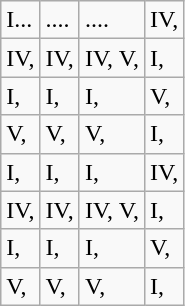<table class="wikitable">
<tr>
<td>I...</td>
<td>....</td>
<td>....</td>
<td>IV,</td>
</tr>
<tr>
<td>IV,</td>
<td>IV,</td>
<td>IV, V,</td>
<td>I,</td>
</tr>
<tr>
<td>I,</td>
<td>I,</td>
<td>I,</td>
<td>V,</td>
</tr>
<tr>
<td>V,</td>
<td>V,</td>
<td>V,</td>
<td>I,</td>
</tr>
<tr>
<td>I,</td>
<td>I,</td>
<td>I,</td>
<td>IV,</td>
</tr>
<tr>
<td>IV,</td>
<td>IV,</td>
<td>IV, V,</td>
<td>I,</td>
</tr>
<tr>
<td>I,</td>
<td>I,</td>
<td>I,</td>
<td>V,</td>
</tr>
<tr>
<td>V,</td>
<td>V,</td>
<td>V,</td>
<td>I,</td>
</tr>
</table>
